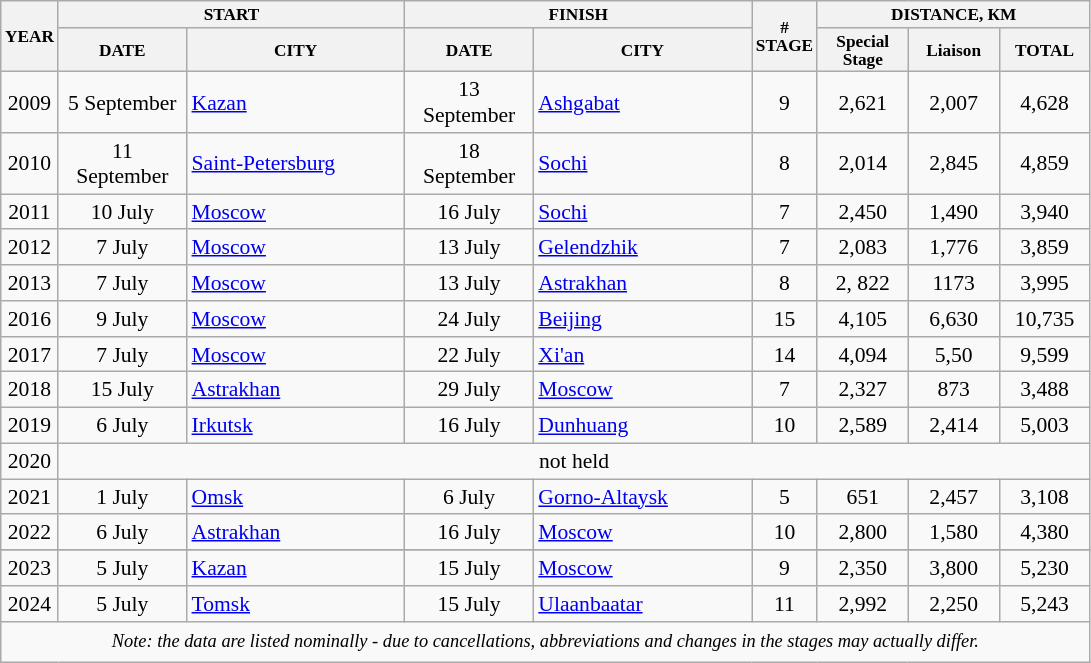<table class="wikitable" style="text-align: center; font-size: 90%;">
<tr style="font-size: 80%;">
<th rowspan="2">YEAR</th>
<th colspan="2">START</th>
<th colspan="2">FINISH</th>
<th rowspan="2">#<br>STAGE</th>
<th colspan="3">DISTANCE, КМ</th>
</tr>
<tr style="font-size: 80%;">
<th width="80px">DATE</th>
<th width="140px">CITY</th>
<th width="80px">DATE</th>
<th width="140px">CITY</th>
<th width="55px">Special<br>Stage</th>
<th width="55px">Liaison<br></th>
<th width="55px">TOTAL</th>
</tr>
<tr>
<td>2009</td>
<td>5 September</td>
<td align="left"> <a href='#'>Kazan</a></td>
<td>13 September</td>
<td align="left"> <a href='#'>Ashgabat</a></td>
<td>9</td>
<td>2,621</td>
<td>2,007</td>
<td>4,628</td>
</tr>
<tr>
<td>2010</td>
<td>11 September</td>
<td align="left"> <a href='#'>Saint-Petersburg</a></td>
<td>18 September</td>
<td align="left"> <a href='#'>Sochi</a></td>
<td>8</td>
<td>2,014</td>
<td>2,845</td>
<td>4,859</td>
</tr>
<tr>
<td>2011</td>
<td>10 July</td>
<td align="left"> <a href='#'>Moscow</a></td>
<td>16 July</td>
<td align="left"> <a href='#'>Sochi</a></td>
<td>7</td>
<td>2,450</td>
<td>1,490</td>
<td>3,940</td>
</tr>
<tr>
<td>2012</td>
<td>7 July</td>
<td align="left"> <a href='#'>Moscow</a></td>
<td>13 July</td>
<td align="left"> <a href='#'>Gelendzhik</a></td>
<td>7</td>
<td>2,083</td>
<td>1,776</td>
<td>3,859</td>
</tr>
<tr>
<td>2013</td>
<td>7 July</td>
<td align="left"> <a href='#'>Moscow</a></td>
<td>13 July</td>
<td align="left"> <a href='#'>Astrakhan</a></td>
<td>8</td>
<td>2, 822</td>
<td>1173</td>
<td>3,995</td>
</tr>
<tr>
<td>2016</td>
<td>9 July</td>
<td align="left"> <a href='#'>Moscow</a></td>
<td>24 July</td>
<td align="left"> <a href='#'>Beijing</a></td>
<td>15</td>
<td>4,105</td>
<td>6,630</td>
<td>10,735</td>
</tr>
<tr>
<td>2017</td>
<td>7 July</td>
<td align="left"> <a href='#'>Moscow</a></td>
<td>22 July</td>
<td align="left"> <a href='#'>Xi'an</a></td>
<td>14</td>
<td>4,094</td>
<td>5,50</td>
<td>9,599</td>
</tr>
<tr>
<td>2018</td>
<td>15 July</td>
<td align="left"> <a href='#'>Astrakhan</a></td>
<td>29 July</td>
<td align="left"> <a href='#'>Moscow</a></td>
<td>7</td>
<td>2,327</td>
<td>873</td>
<td>3,488</td>
</tr>
<tr>
<td>2019</td>
<td>6 July</td>
<td align="left"> <a href='#'>Irkutsk</a></td>
<td>16 July</td>
<td align="left"> <a href='#'>Dunhuang</a></td>
<td>10</td>
<td>2,589</td>
<td>2,414</td>
<td>5,003</td>
</tr>
<tr>
<td>2020</td>
<td colspan="9">not held</td>
</tr>
<tr>
<td>2021</td>
<td>1 July</td>
<td align="left"> <a href='#'>Omsk</a></td>
<td>6 July</td>
<td align="left"> <a href='#'>Gorno-Altaysk</a></td>
<td>5</td>
<td>651</td>
<td>2,457</td>
<td>3,108</td>
</tr>
<tr>
<td>2022</td>
<td>6 July</td>
<td align="left"> <a href='#'>Astrakhan</a></td>
<td>16 July</td>
<td align="left"> <a href='#'>Moscow</a></td>
<td>10</td>
<td>2,800</td>
<td>1,580</td>
<td>4,380</td>
</tr>
<tr>
</tr>
<tr>
<td>2023</td>
<td>5 July</td>
<td align="left"> <a href='#'>Kazan</a></td>
<td>15 July</td>
<td align="left"> <a href='#'>Moscow</a></td>
<td>9</td>
<td>2,350</td>
<td>3,800</td>
<td>5,230</td>
</tr>
<tr>
<td>2024</td>
<td>5 July</td>
<td align="left"> <a href='#'>Tomsk</a></td>
<td>15 July</td>
<td align="left"> <a href='#'>Ulaanbaatar</a></td>
<td>11</td>
<td>2,992</td>
<td>2,250</td>
<td>5,243</td>
</tr>
<tr>
<td colspan="9" style="font-size: 85%; line-height: 175%;"><em>Note: the data are listed nominally - due to cancellations, abbreviations and changes in the stages may actually differ.</em></td>
</tr>
</table>
